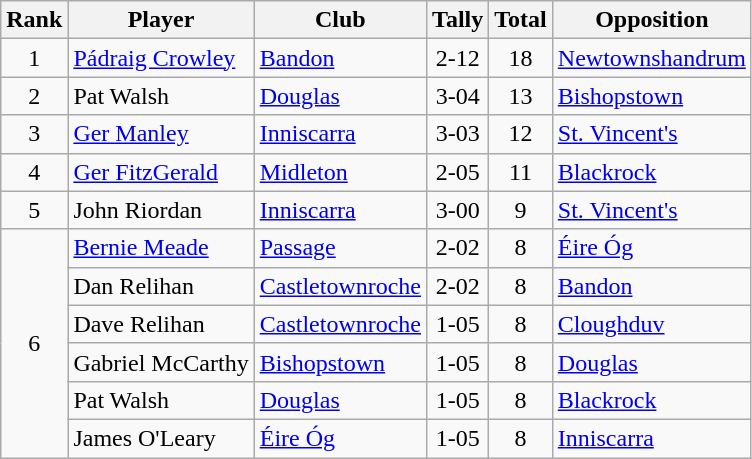<table class="wikitable">
<tr>
<th>Rank</th>
<th>Player</th>
<th>Club</th>
<th>Tally</th>
<th>Total</th>
<th>Opposition</th>
</tr>
<tr>
<td rowspan="1" style="text-align:center;">1</td>
<td><a href='#'>Pádraig Crowley</a></td>
<td><a href='#'>Bandon</a></td>
<td align=center>2-12</td>
<td align=center>18</td>
<td><a href='#'>Newtownshandrum</a></td>
</tr>
<tr>
<td rowspan="1" style="text-align:center;">2</td>
<td>Pat Walsh</td>
<td><a href='#'>Douglas</a></td>
<td align=center>3-04</td>
<td align=center>13</td>
<td><a href='#'>Bishopstown</a></td>
</tr>
<tr>
<td rowspan="1" style="text-align:center;">3</td>
<td><a href='#'>Ger Manley</a></td>
<td><a href='#'>Inniscarra</a></td>
<td align=center>3-03</td>
<td align=center>12</td>
<td><a href='#'>St. Vincent's</a></td>
</tr>
<tr>
<td rowspan="1" style="text-align:center;">4</td>
<td><a href='#'>Ger FitzGerald</a></td>
<td><a href='#'>Midleton</a></td>
<td align=center>2-05</td>
<td align=center>11</td>
<td><a href='#'>Blackrock</a></td>
</tr>
<tr>
<td rowspan="1" style="text-align:center;">5</td>
<td>John Riordan</td>
<td><a href='#'>Inniscarra</a></td>
<td align=center>3-00</td>
<td align=center>9</td>
<td><a href='#'>St. Vincent's</a></td>
</tr>
<tr>
<td rowspan="6" style="text-align:center;">6</td>
<td><a href='#'>Bernie Meade</a></td>
<td><a href='#'>Passage</a></td>
<td align=center>2-02</td>
<td align=center>8</td>
<td><a href='#'>Éire Óg</a></td>
</tr>
<tr>
<td>Dan Relihan</td>
<td><a href='#'>Castletownroche</a></td>
<td align=center>2-02</td>
<td align=center>8</td>
<td><a href='#'>Bandon</a></td>
</tr>
<tr>
<td>Dave Relihan</td>
<td><a href='#'>Castletownroche</a></td>
<td align=center>1-05</td>
<td align=center>8</td>
<td><a href='#'>Cloughduv</a></td>
</tr>
<tr>
<td>Gabriel McCarthy</td>
<td><a href='#'>Bishopstown</a></td>
<td align=center>1-05</td>
<td align=center>8</td>
<td><a href='#'>Douglas</a></td>
</tr>
<tr>
<td>Pat Walsh</td>
<td><a href='#'>Douglas</a></td>
<td align=center>1-05</td>
<td align=center>8</td>
<td><a href='#'>Blackrock</a></td>
</tr>
<tr>
<td>James O'Leary</td>
<td><a href='#'>Éire Óg</a></td>
<td align=center>1-05</td>
<td align=center>8</td>
<td><a href='#'>Inniscarra</a></td>
</tr>
</table>
